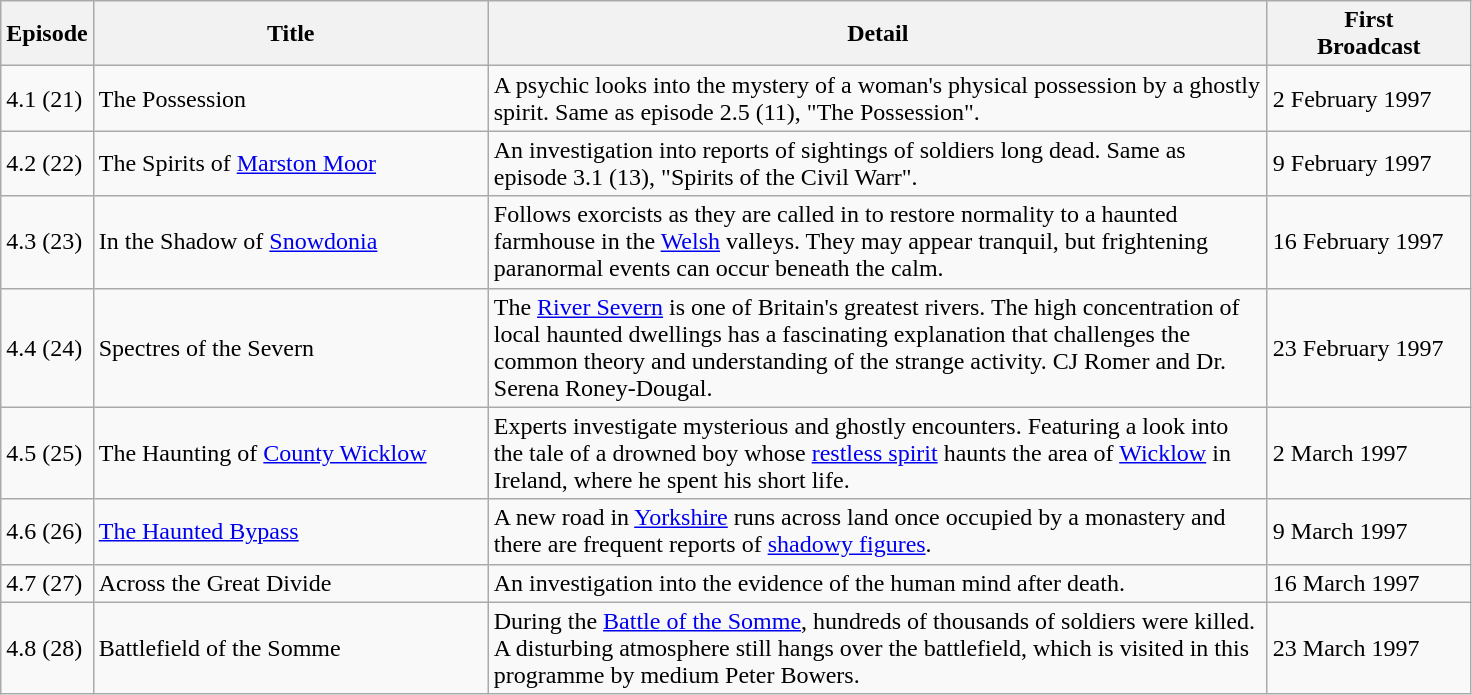<table class="wikitable">
<tr>
<th style="width:32px">Episode</th>
<th style="width:256px">Title</th>
<th style="width:512px">Detail</th>
<th style="width:128px">First<br>Broadcast</th>
</tr>
<tr>
<td>4.1 (21)</td>
<td>The Possession</td>
<td>A  psychic looks into the mystery of a woman's physical possession by a ghostly spirit. Same as episode 2.5 (11), "The Possession".</td>
<td>2 February 1997</td>
</tr>
<tr>
<td>4.2 (22)</td>
<td>The Spirits of <a href='#'>Marston Moor</a></td>
<td>An investigation into reports of sightings of soldiers long dead. Same as episode 3.1 (13), "Spirits of the Civil Warr".</td>
<td>9 February 1997</td>
</tr>
<tr>
<td>4.3 (23)</td>
<td>In the Shadow of <a href='#'>Snowdonia</a></td>
<td>Follows exorcists as they are called in to restore normality to a haunted farmhouse in the <a href='#'>Welsh</a> valleys. They may appear tranquil, but frightening paranormal events can occur beneath the calm.</td>
<td>16 February 1997</td>
</tr>
<tr>
<td>4.4 (24)</td>
<td>Spectres of the Severn</td>
<td>The <a href='#'>River Severn</a> is one of Britain's greatest rivers. The high concentration of local haunted dwellings has a fascinating explanation that challenges the common theory and understanding of the strange activity.  CJ Romer and Dr. Serena Roney-Dougal.</td>
<td>23 February 1997</td>
</tr>
<tr>
<td>4.5 (25)</td>
<td>The Haunting of <a href='#'>County Wicklow</a></td>
<td>Experts investigate mysterious and ghostly encounters. Featuring a look into the tale of a drowned boy whose <a href='#'>restless spirit</a> haunts the area of <a href='#'>Wicklow</a> in Ireland, where he spent his short life.</td>
<td>2 March 1997</td>
</tr>
<tr>
<td>4.6 (26)</td>
<td><a href='#'>The Haunted Bypass</a></td>
<td>A new road in <a href='#'>Yorkshire</a> runs across land once occupied by a monastery and there are frequent reports of <a href='#'>shadowy figures</a>.</td>
<td>9 March 1997</td>
</tr>
<tr>
<td>4.7 (27)</td>
<td>Across the Great Divide</td>
<td>An investigation into the evidence of the human mind after death.</td>
<td>16 March 1997</td>
</tr>
<tr>
<td>4.8 (28)</td>
<td>Battlefield of the Somme</td>
<td>During the <a href='#'>Battle of the Somme</a>, hundreds of thousands of soldiers were killed. A disturbing atmosphere still hangs over the battlefield, which is visited in this programme by medium Peter Bowers.</td>
<td>23 March 1997</td>
</tr>
</table>
